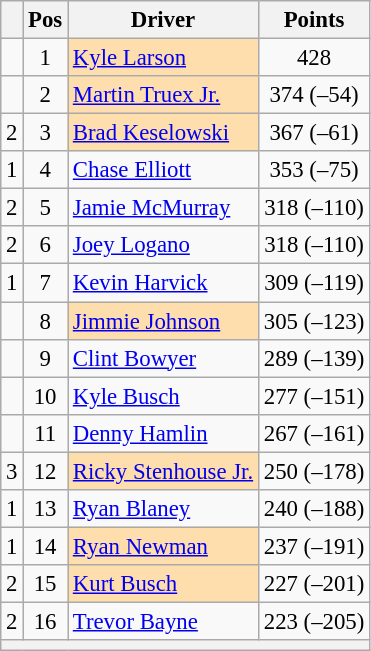<table class="wikitable" style="font-size: 95%">
<tr>
<th></th>
<th>Pos</th>
<th>Driver</th>
<th>Points</th>
</tr>
<tr>
<td align="left"></td>
<td style="text-align:center;">1</td>
<td style="background:#FFDEAD;"><a href='#'>Kyle Larson</a></td>
<td style="text-align:center;">428</td>
</tr>
<tr>
<td align="left"></td>
<td style="text-align:center;">2</td>
<td style="background:#FFDEAD;"><a href='#'>Martin Truex Jr.</a></td>
<td style="text-align:center;">374 (–54)</td>
</tr>
<tr>
<td align="left"> 2</td>
<td style="text-align:center;">3</td>
<td style="background:#FFDEAD;"><a href='#'>Brad Keselowski</a></td>
<td style="text-align:center;">367 (–61)</td>
</tr>
<tr>
<td align="left"> 1</td>
<td style="text-align:center;">4</td>
<td><a href='#'>Chase Elliott</a></td>
<td style="text-align:center;">353 (–75)</td>
</tr>
<tr>
<td align="left"> 2</td>
<td style="text-align:center;">5</td>
<td><a href='#'>Jamie McMurray</a></td>
<td style="text-align:center;">318 (–110)</td>
</tr>
<tr>
<td align="left"> 2</td>
<td style="text-align:center;">6</td>
<td><a href='#'>Joey Logano</a></td>
<td style="text-align:center;">318 (–110)</td>
</tr>
<tr>
<td align="left"> 1</td>
<td style="text-align:center;">7</td>
<td><a href='#'>Kevin Harvick</a></td>
<td style="text-align:center;">309 (–119)</td>
</tr>
<tr>
<td align="left"></td>
<td style="text-align:center;">8</td>
<td style="background:#FFDEAD;"><a href='#'>Jimmie Johnson</a></td>
<td style="text-align:center;">305 (–123)</td>
</tr>
<tr>
<td align="left"></td>
<td style="text-align:center;">9</td>
<td><a href='#'>Clint Bowyer</a></td>
<td style="text-align:center;">289 (–139)</td>
</tr>
<tr>
<td align="left"></td>
<td style="text-align:center;">10</td>
<td><a href='#'>Kyle Busch</a></td>
<td style="text-align:center;">277 (–151)</td>
</tr>
<tr>
<td align="left"></td>
<td style="text-align:center;">11</td>
<td><a href='#'>Denny Hamlin</a></td>
<td style="text-align:center;">267 (–161)</td>
</tr>
<tr>
<td align="left"> 3</td>
<td style="text-align:center;">12</td>
<td style="background:#FFDEAD;"><a href='#'>Ricky Stenhouse Jr.</a></td>
<td style="text-align:center;">250 (–178)</td>
</tr>
<tr>
<td align="left"> 1</td>
<td style="text-align:center;">13</td>
<td><a href='#'>Ryan Blaney</a></td>
<td style="text-align:center;">240 (–188)</td>
</tr>
<tr>
<td align="left"> 1</td>
<td style="text-align:center;">14</td>
<td style="background:#FFDEAD;"><a href='#'>Ryan Newman</a></td>
<td style="text-align:center;">237 (–191)</td>
</tr>
<tr>
<td align="left"> 2</td>
<td style="text-align:center;">15</td>
<td style="background:#FFDEAD;"><a href='#'>Kurt Busch</a></td>
<td style="text-align:center;">227 (–201)</td>
</tr>
<tr>
<td align="left"> 2</td>
<td style="text-align:center;">16</td>
<td><a href='#'>Trevor Bayne</a></td>
<td style="text-align:center;">223 (–205)</td>
</tr>
<tr class="sortbottom">
<th colspan="9"></th>
</tr>
</table>
